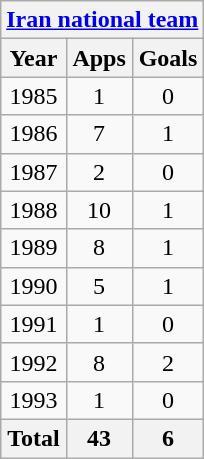<table class="wikitable" style="text-align:center">
<tr>
<th colspan=3><a href='#'>Iran national team</a></th>
</tr>
<tr>
<th>Year</th>
<th>Apps</th>
<th>Goals</th>
</tr>
<tr>
<td>1985</td>
<td>1</td>
<td>0</td>
</tr>
<tr>
<td>1986</td>
<td>7</td>
<td>1</td>
</tr>
<tr>
<td>1987</td>
<td>2</td>
<td>0</td>
</tr>
<tr>
<td>1988</td>
<td>10</td>
<td>1</td>
</tr>
<tr>
<td>1989</td>
<td>8</td>
<td>1</td>
</tr>
<tr>
<td>1990</td>
<td>5</td>
<td>1</td>
</tr>
<tr>
<td>1991</td>
<td>1</td>
<td>0</td>
</tr>
<tr>
<td>1992</td>
<td>8</td>
<td>2</td>
</tr>
<tr>
<td>1993</td>
<td>1</td>
<td>0</td>
</tr>
<tr>
<th>Total</th>
<th>43</th>
<th>6</th>
</tr>
</table>
